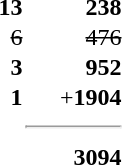<table style="text-align:right;border-collapse:collapse;">
<tr>
<td><strong>13</strong></td>
<td><strong>238</strong></td>
</tr>
<tr>
<td><s>6</s></td>
<td><s>476</s></td>
</tr>
<tr>
<td><strong>3</strong></td>
<td><strong>952</strong></td>
</tr>
<tr>
<td><strong>1</strong></td>
<td>+<strong>1904</strong></td>
</tr>
<tr>
<td></td>
<td><hr></td>
</tr>
<tr>
<td></td>
<td><strong>3094</strong></td>
</tr>
<tr>
<td style="width:4em;"> </td>
<td style="width:4em;"> </td>
</tr>
</table>
